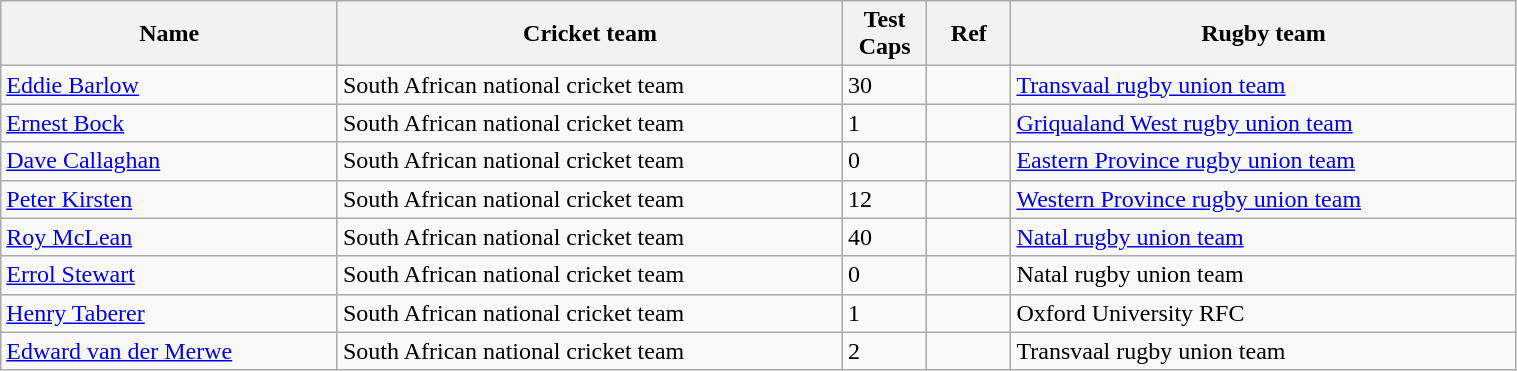<table class=wikitable width=80%>
<tr>
<th width=20%>Name</th>
<th width=30%>Cricket team</th>
<th width=5%>Test Caps</th>
<th width=5%>Ref</th>
<th width=30%>Rugby team</th>
</tr>
<tr>
<td><a href='#'>Eddie Barlow</a></td>
<td>South African national cricket team</td>
<td>30</td>
<td></td>
<td><a href='#'>Transvaal rugby union team</a></td>
</tr>
<tr>
<td><a href='#'>Ernest Bock</a></td>
<td>South African national cricket team</td>
<td>1</td>
<td></td>
<td><a href='#'>Griqualand West rugby union team</a></td>
</tr>
<tr>
<td><a href='#'>Dave Callaghan</a></td>
<td>South African national cricket team</td>
<td>0</td>
<td></td>
<td><a href='#'>Eastern Province rugby union team</a></td>
</tr>
<tr>
<td><a href='#'>Peter Kirsten</a></td>
<td>South African national cricket team</td>
<td>12</td>
<td></td>
<td><a href='#'>Western Province rugby union team</a></td>
</tr>
<tr>
<td><a href='#'>Roy McLean</a></td>
<td>South African national cricket team</td>
<td>40</td>
<td></td>
<td><a href='#'>Natal rugby union team</a></td>
</tr>
<tr>
<td><a href='#'>Errol Stewart</a></td>
<td>South African national cricket team</td>
<td>0</td>
<td></td>
<td>Natal rugby union team</td>
</tr>
<tr>
<td><a href='#'>Henry Taberer</a></td>
<td>South African national cricket team</td>
<td>1</td>
<td></td>
<td>Oxford University RFC</td>
</tr>
<tr>
<td><a href='#'>Edward van der Merwe</a></td>
<td>South African national cricket team</td>
<td>2</td>
<td></td>
<td>Transvaal rugby union team</td>
</tr>
</table>
